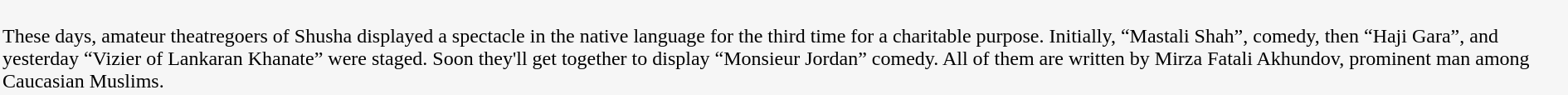<table border="0" cellpadding="2" cellspacing="2" align="center">
<tr>
<td width="50%" style="background:#f6f6f6;"><br>These days, amateur theatregoers of Shusha displayed a spectacle in the native language for the third time for a charitable purpose. Initially, “Mastali Shah”, comedy, then “Haji Gara”, and yesterday “Vizier of Lankaran Khanate” were staged. Soon they'll get together to display “Monsieur Jordan” comedy. All of them are written by Mirza Fatali Akhundov, prominent man among Caucasian Muslims.</td>
</tr>
</table>
